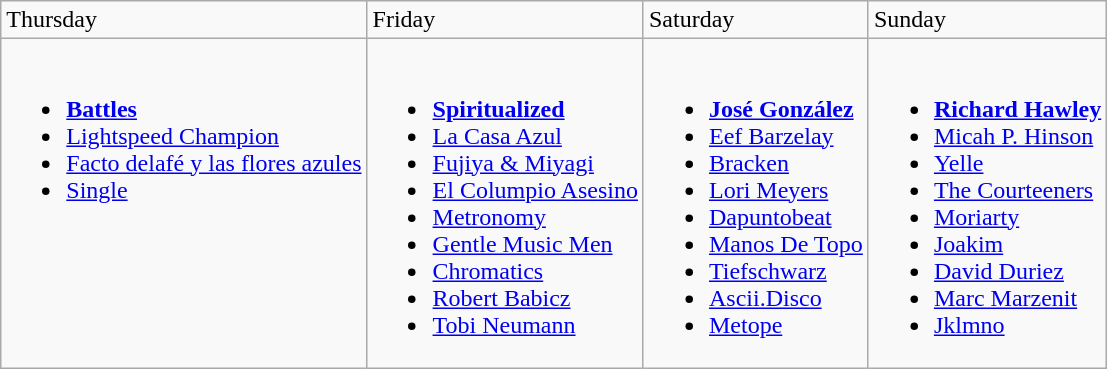<table class="wikitable">
<tr>
<td>Thursday</td>
<td>Friday</td>
<td>Saturday</td>
<td>Sunday</td>
</tr>
<tr valign="top">
<td><br><ul><li><strong><a href='#'>Battles</a></strong></li><li><a href='#'>Lightspeed Champion</a></li><li><a href='#'>Facto delafé y las flores azules</a></li><li><a href='#'>Single</a></li></ul></td>
<td><br><ul><li><strong><a href='#'>Spiritualized</a></strong></li><li><a href='#'>La Casa Azul</a></li><li><a href='#'>Fujiya & Miyagi</a></li><li><a href='#'>El Columpio Asesino</a></li><li><a href='#'>Metronomy</a></li><li><a href='#'>Gentle Music Men</a></li><li><a href='#'>Chromatics</a></li><li><a href='#'>Robert Babicz</a></li><li><a href='#'>Tobi Neumann</a></li></ul></td>
<td><br><ul><li><strong><a href='#'>José González</a></strong></li><li><a href='#'>Eef Barzelay</a></li><li><a href='#'>Bracken</a></li><li><a href='#'>Lori Meyers</a></li><li><a href='#'>Dapuntobeat</a></li><li><a href='#'>Manos De Topo</a></li><li><a href='#'>Tiefschwarz</a></li><li><a href='#'>Ascii.Disco</a></li><li><a href='#'>Metope</a></li></ul></td>
<td><br><ul><li><strong><a href='#'>Richard Hawley</a></strong></li><li><a href='#'>Micah P. Hinson</a></li><li><a href='#'>Yelle</a></li><li><a href='#'>The Courteeners</a></li><li><a href='#'>Moriarty</a></li><li><a href='#'>Joakim</a></li><li><a href='#'>David Duriez</a></li><li><a href='#'>Marc Marzenit</a></li><li><a href='#'>Jklmno</a></li></ul></td>
</tr>
</table>
